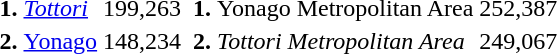<table>
<tr>
<td><strong>1.</strong></td>
<td> <em><a href='#'>Tottori</a></em></td>
<td align="right">199,263</td>
<td> <strong>1.</strong></td>
<td>Yonago Metropolitan Area</td>
<td align="right">252,387</td>
</tr>
<tr>
<td><strong>2.</strong></td>
<td> <a href='#'>Yonago</a></td>
<td align="right">148,234</td>
<td> <strong>2.</strong></td>
<td><em>Tottori Metropolitan Area</em></td>
<td align="right">249,067</td>
</tr>
</table>
